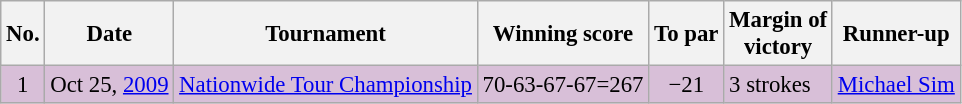<table class="wikitable" style="font-size:95%;">
<tr>
<th>No.</th>
<th>Date</th>
<th>Tournament</th>
<th>Winning score</th>
<th>To par</th>
<th>Margin of<br>victory</th>
<th>Runner-up</th>
</tr>
<tr style="background:thistle;">
<td align=center>1</td>
<td>Oct 25, <a href='#'>2009</a></td>
<td><a href='#'>Nationwide Tour Championship</a></td>
<td>70-63-67-67=267</td>
<td align=center>−21</td>
<td>3 strokes</td>
<td> <a href='#'>Michael Sim</a></td>
</tr>
</table>
